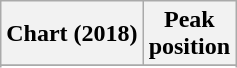<table class="wikitable sortable plainrowheaders" style="text-align:center">
<tr>
<th scope="col">Chart (2018)</th>
<th scope="col">Peak<br> position</th>
</tr>
<tr>
</tr>
<tr>
</tr>
</table>
